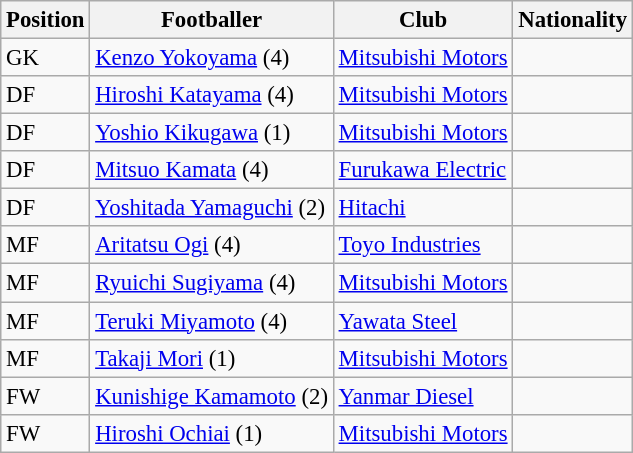<table class="wikitable" style="font-size: 95%;">
<tr>
<th>Position</th>
<th>Footballer</th>
<th>Club</th>
<th>Nationality</th>
</tr>
<tr>
<td>GK</td>
<td><a href='#'>Kenzo Yokoyama</a> (4)</td>
<td><a href='#'>Mitsubishi Motors</a></td>
<td></td>
</tr>
<tr>
<td>DF</td>
<td><a href='#'>Hiroshi Katayama</a> (4)</td>
<td><a href='#'>Mitsubishi Motors</a></td>
<td></td>
</tr>
<tr>
<td>DF</td>
<td><a href='#'>Yoshio Kikugawa</a> (1)</td>
<td><a href='#'>Mitsubishi Motors</a></td>
<td></td>
</tr>
<tr>
<td>DF</td>
<td><a href='#'>Mitsuo Kamata</a> (4)</td>
<td><a href='#'>Furukawa Electric</a></td>
<td></td>
</tr>
<tr>
<td>DF</td>
<td><a href='#'>Yoshitada Yamaguchi</a> (2)</td>
<td><a href='#'>Hitachi</a></td>
<td></td>
</tr>
<tr>
<td>MF</td>
<td><a href='#'>Aritatsu Ogi</a> (4)</td>
<td><a href='#'>Toyo Industries</a></td>
<td></td>
</tr>
<tr>
<td>MF</td>
<td><a href='#'>Ryuichi Sugiyama</a> (4)</td>
<td><a href='#'>Mitsubishi Motors</a></td>
<td></td>
</tr>
<tr>
<td>MF</td>
<td><a href='#'>Teruki Miyamoto</a> (4)</td>
<td><a href='#'>Yawata Steel</a></td>
<td></td>
</tr>
<tr>
<td>MF</td>
<td><a href='#'>Takaji Mori</a> (1)</td>
<td><a href='#'>Mitsubishi Motors</a></td>
<td></td>
</tr>
<tr>
<td>FW</td>
<td><a href='#'>Kunishige Kamamoto</a> (2)</td>
<td><a href='#'>Yanmar Diesel</a></td>
<td></td>
</tr>
<tr>
<td>FW</td>
<td><a href='#'>Hiroshi Ochiai</a> (1)</td>
<td><a href='#'>Mitsubishi Motors</a></td>
<td></td>
</tr>
</table>
